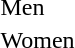<table>
<tr>
<td>Men</td>
<td></td>
<td></td>
<td></td>
</tr>
<tr>
<td>Women</td>
<td></td>
<td></td>
<td></td>
</tr>
</table>
